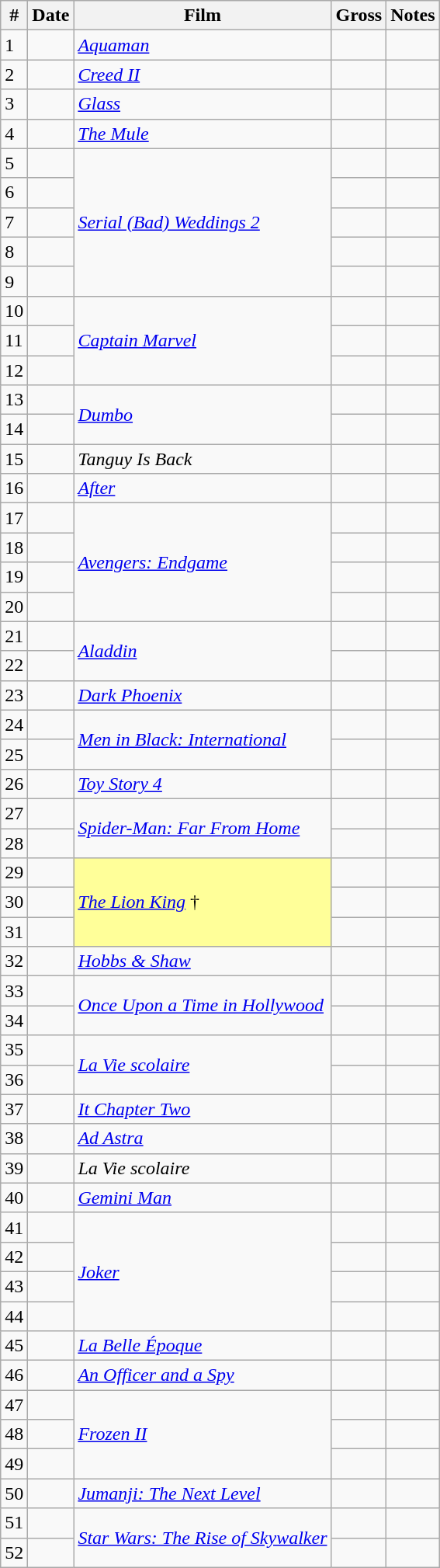<table class="wikitable sortable">
<tr>
<th>#</th>
<th>Date</th>
<th>Film</th>
<th>Gross</th>
<th>Notes</th>
</tr>
<tr>
<td>1</td>
<td></td>
<td><em><a href='#'>Aquaman</a></em></td>
<td></td>
<td align="center"></td>
</tr>
<tr>
<td>2</td>
<td></td>
<td><em><a href='#'>Creed II</a></em></td>
<td></td>
<td align="center"></td>
</tr>
<tr>
<td>3</td>
<td></td>
<td><em><a href='#'>Glass</a></em></td>
<td></td>
<td align="center"></td>
</tr>
<tr>
<td>4</td>
<td></td>
<td><em><a href='#'>The Mule</a></em></td>
<td></td>
<td align="center"></td>
</tr>
<tr>
<td>5</td>
<td></td>
<td rowspan="5"><em><a href='#'>Serial (Bad) Weddings 2</a></em></td>
<td></td>
<td align="center"></td>
</tr>
<tr>
<td>6</td>
<td></td>
<td></td>
<td align="center"></td>
</tr>
<tr>
<td>7</td>
<td></td>
<td></td>
<td align="center"></td>
</tr>
<tr>
<td>8</td>
<td></td>
<td></td>
<td align="center"></td>
</tr>
<tr>
<td>9</td>
<td></td>
<td></td>
<td align="center"></td>
</tr>
<tr>
<td>10</td>
<td></td>
<td rowspan="3"><em><a href='#'>Captain Marvel</a></em></td>
<td></td>
<td align="center"></td>
</tr>
<tr>
<td>11</td>
<td></td>
<td></td>
<td align="center"></td>
</tr>
<tr>
<td>12</td>
<td></td>
<td></td>
<td align="center"></td>
</tr>
<tr>
<td>13</td>
<td></td>
<td rowspan="2"><em><a href='#'>Dumbo</a></em></td>
<td></td>
<td align="center"></td>
</tr>
<tr>
<td>14</td>
<td></td>
<td></td>
<td align="center"></td>
</tr>
<tr>
<td>15</td>
<td></td>
<td><em>Tanguy Is Back</em></td>
<td></td>
<td align="center"></td>
</tr>
<tr>
<td>16</td>
<td></td>
<td><em><a href='#'>After</a></em></td>
<td></td>
<td align="center"></td>
</tr>
<tr>
<td>17</td>
<td></td>
<td rowspan="4"><em><a href='#'>Avengers: Endgame</a></em></td>
<td></td>
<td align="center"></td>
</tr>
<tr>
<td>18</td>
<td></td>
<td></td>
<td align="center"></td>
</tr>
<tr>
<td>19</td>
<td></td>
<td></td>
<td align="center"></td>
</tr>
<tr>
<td>20</td>
<td></td>
<td></td>
<td align="center"></td>
</tr>
<tr>
<td>21</td>
<td></td>
<td rowspan="2"><em><a href='#'>Aladdin</a></em></td>
<td></td>
<td align="center"></td>
</tr>
<tr>
<td>22</td>
<td></td>
<td></td>
<td align="center"></td>
</tr>
<tr>
<td>23</td>
<td></td>
<td><em><a href='#'>Dark Phoenix</a></em></td>
<td></td>
<td align="center"></td>
</tr>
<tr>
<td>24</td>
<td></td>
<td rowspan="2"><em><a href='#'>Men in Black: International</a></em></td>
<td></td>
<td align="center"></td>
</tr>
<tr>
<td>25</td>
<td></td>
<td></td>
<td align="center"></td>
</tr>
<tr>
<td>26</td>
<td></td>
<td><em><a href='#'>Toy Story 4</a></em></td>
<td></td>
<td align="center"></td>
</tr>
<tr>
<td>27</td>
<td></td>
<td rowspan="2"><em><a href='#'>Spider-Man: Far From Home</a></em></td>
<td></td>
<td align="center"></td>
</tr>
<tr>
<td>28</td>
<td></td>
<td></td>
<td align="center"></td>
</tr>
<tr>
<td>29</td>
<td></td>
<td rowspan="3" style="background-color:#FFFF99"><em><a href='#'>The Lion King</a></em> †</td>
<td></td>
<td align="center"></td>
</tr>
<tr>
<td>30</td>
<td></td>
<td></td>
<td align="center"></td>
</tr>
<tr>
<td>31</td>
<td></td>
<td></td>
<td align="center"></td>
</tr>
<tr>
<td>32</td>
<td></td>
<td><em><a href='#'>Hobbs & Shaw</a></em></td>
<td></td>
<td align="center"></td>
</tr>
<tr>
<td>33</td>
<td></td>
<td rowspan="2"><em><a href='#'>Once Upon a Time in Hollywood</a></em></td>
<td></td>
<td align="center"></td>
</tr>
<tr>
<td>34</td>
<td></td>
<td></td>
<td align="center"></td>
</tr>
<tr>
<td>35</td>
<td></td>
<td rowspan="2"><em><a href='#'>La Vie scolaire</a></em></td>
<td></td>
<td align="center"></td>
</tr>
<tr>
<td>36</td>
<td></td>
<td></td>
<td align="center"></td>
</tr>
<tr>
<td>37</td>
<td></td>
<td><em><a href='#'>It Chapter Two</a></em></td>
<td></td>
<td align="center"></td>
</tr>
<tr>
<td>38</td>
<td></td>
<td><em><a href='#'>Ad Astra</a></em></td>
<td></td>
<td align="center"></td>
</tr>
<tr>
<td>39</td>
<td></td>
<td><em>La Vie scolaire</em></td>
<td></td>
<td align="center"></td>
</tr>
<tr>
<td>40</td>
<td></td>
<td><em><a href='#'>Gemini Man</a></em></td>
<td></td>
<td align="center"></td>
</tr>
<tr>
<td>41</td>
<td></td>
<td rowspan="4"><em><a href='#'>Joker</a></em></td>
<td></td>
<td align="center"></td>
</tr>
<tr>
<td>42</td>
<td></td>
<td></td>
<td align="center"></td>
</tr>
<tr>
<td>43</td>
<td></td>
<td></td>
<td align="center"></td>
</tr>
<tr>
<td>44</td>
<td></td>
<td></td>
<td align="center"></td>
</tr>
<tr>
<td>45</td>
<td></td>
<td><em><a href='#'>La Belle Époque</a></em></td>
<td></td>
<td align="center"></td>
</tr>
<tr>
<td>46</td>
<td></td>
<td><em><a href='#'>An Officer and a Spy</a></em></td>
<td></td>
<td align="center"></td>
</tr>
<tr>
<td>47</td>
<td></td>
<td rowspan="3"><em><a href='#'>Frozen II</a></em></td>
<td></td>
<td align="center"></td>
</tr>
<tr>
<td>48</td>
<td></td>
<td></td>
<td align="center"></td>
</tr>
<tr>
<td>49</td>
<td></td>
<td></td>
<td align="center"></td>
</tr>
<tr>
<td>50</td>
<td></td>
<td><em><a href='#'>Jumanji: The Next Level</a></em></td>
<td></td>
<td align="center"></td>
</tr>
<tr>
<td>51</td>
<td></td>
<td rowspan="2"><em><a href='#'>Star Wars: The Rise of Skywalker</a></em></td>
<td></td>
<td align="center"></td>
</tr>
<tr>
<td>52</td>
<td></td>
<td></td>
<td align="center"></td>
</tr>
</table>
